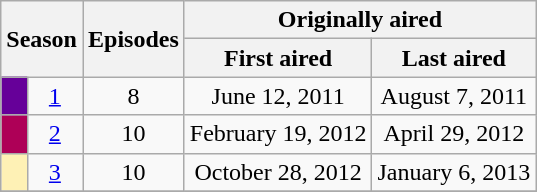<table class="wikitable plainrowheaders" style="text-align:center;">
<tr>
<th colspan="2" rowspan="2">Season</th>
<th rowspan="2">Episodes</th>
<th colspan="2">Originally aired</th>
</tr>
<tr>
<th>First aired</th>
<th>Last aired</th>
</tr>
<tr>
<td style="background:#609"></td>
<td><a href='#'>1</a></td>
<td>8</td>
<td>June 12, 2011</td>
<td>August 7, 2011</td>
</tr>
<tr>
<td style="background:#AE0057"></td>
<td><a href='#'>2</a></td>
<td>10</td>
<td>February 19, 2012</td>
<td>April 29, 2012</td>
</tr>
<tr>
<td style="background:#FEF1B5"></td>
<td><a href='#'>3</a></td>
<td>10</td>
<td>October 28, 2012</td>
<td>January 6, 2013</td>
</tr>
<tr>
</tr>
</table>
